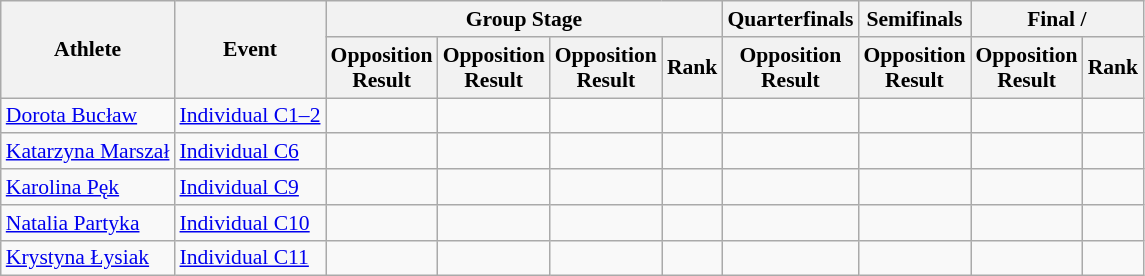<table class=wikitable style="font-size:90%">
<tr align=center>
<th rowspan="2">Athlete</th>
<th rowspan="2">Event</th>
<th colspan="4">Group Stage</th>
<th>Quarterfinals</th>
<th>Semifinals</th>
<th colspan="2">Final / </th>
</tr>
<tr>
<th>Opposition<br>Result</th>
<th>Opposition<br>Result</th>
<th>Opposition<br>Result</th>
<th>Rank</th>
<th>Opposition<br>Result</th>
<th>Opposition<br>Result</th>
<th>Opposition<br>Result</th>
<th>Rank</th>
</tr>
<tr align=center>
<td align=left><a href='#'>Dorota Bucław</a></td>
<td align=left><a href='#'>Individual C1–2</a></td>
<td></td>
<td></td>
<td></td>
<td></td>
<td></td>
<td></td>
<td></td>
<td></td>
</tr>
<tr align=center>
<td align=left><a href='#'>Katarzyna Marszał</a></td>
<td align=left><a href='#'>Individual C6</a></td>
<td></td>
<td></td>
<td></td>
<td></td>
<td></td>
<td></td>
<td></td>
<td></td>
</tr>
<tr align=center>
<td align=left><a href='#'>Karolina Pęk</a></td>
<td align=left><a href='#'>Individual C9</a></td>
<td></td>
<td></td>
<td></td>
<td></td>
<td></td>
<td></td>
<td></td>
<td></td>
</tr>
<tr align=center>
<td align=left><a href='#'>Natalia Partyka</a></td>
<td align=left><a href='#'>Individual C10</a></td>
<td></td>
<td></td>
<td></td>
<td></td>
<td></td>
<td></td>
<td></td>
<td></td>
</tr>
<tr align=center>
<td align=left><a href='#'>Krystyna Łysiak</a></td>
<td align=left><a href='#'>Individual C11</a></td>
<td></td>
<td></td>
<td></td>
<td></td>
<td></td>
<td></td>
<td></td>
<td></td>
</tr>
</table>
